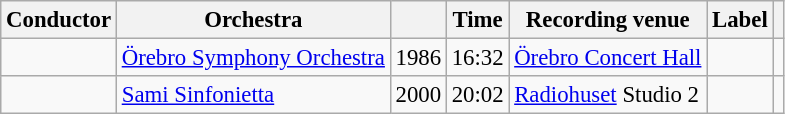<table class="wikitable sortable" style="margin-right:0; font-size:95%">
<tr>
<th scope="col">Conductor</th>
<th scope="col">Orchestra</th>
<th scope="col"></th>
<th scope="col">Time</th>
<th scope="col">Recording venue</th>
<th scope="col">Label</th>
<th scope="col"class="unsortable"></th>
</tr>
<tr>
<td></td>
<td><a href='#'>Örebro Symphony Orchestra</a></td>
<td>1986</td>
<td>16:32</td>
<td><a href='#'>Örebro Concert Hall</a></td>
<td></td>
<td></td>
</tr>
<tr>
<td></td>
<td><a href='#'>Sami Sinfonietta</a></td>
<td>2000</td>
<td>20:02</td>
<td><a href='#'>Radiohuset</a> Studio 2</td>
<td></td>
<td></td>
</tr>
</table>
